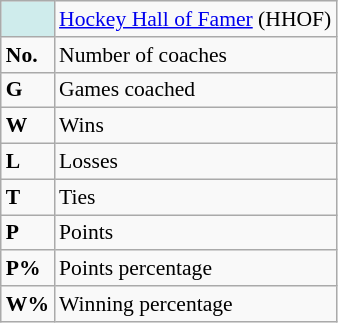<table class="wikitable" style="font-size:90%;">
<tr>
<td style="background-color:#CFECEC"></td>
<td><a href='#'>Hockey Hall of Famer</a> (HHOF)</td>
</tr>
<tr>
<td><strong>No.</strong></td>
<td>Number of coaches</td>
</tr>
<tr>
<td><strong>G</strong></td>
<td>Games coached</td>
</tr>
<tr>
<td><strong>W</strong></td>
<td>Wins</td>
</tr>
<tr>
<td><strong>L</strong></td>
<td>Losses</td>
</tr>
<tr>
<td><strong>T</strong></td>
<td>Ties</td>
</tr>
<tr>
<td><strong>P</strong></td>
<td>Points</td>
</tr>
<tr>
<td><strong>P%</strong></td>
<td>Points percentage</td>
</tr>
<tr>
<td><strong>W%</strong></td>
<td>Winning percentage</td>
</tr>
</table>
